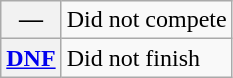<table class="wikitable">
<tr>
<th scope="row">—</th>
<td>Did not compete</td>
</tr>
<tr>
<th scope="row"><a href='#'>DNF</a></th>
<td>Did not finish</td>
</tr>
</table>
